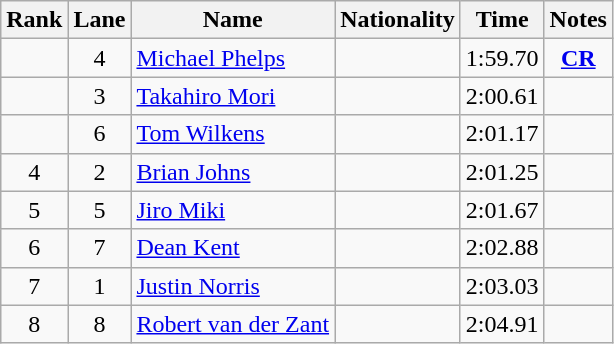<table class="wikitable sortable" style="text-align:center">
<tr>
<th>Rank</th>
<th>Lane</th>
<th>Name</th>
<th>Nationality</th>
<th>Time</th>
<th>Notes</th>
</tr>
<tr>
<td></td>
<td>4</td>
<td align=left><a href='#'>Michael Phelps</a></td>
<td align=left></td>
<td>1:59.70</td>
<td><strong><a href='#'>CR</a></strong></td>
</tr>
<tr>
<td></td>
<td>3</td>
<td align=left><a href='#'>Takahiro Mori</a></td>
<td align=left></td>
<td>2:00.61</td>
<td></td>
</tr>
<tr>
<td></td>
<td>6</td>
<td align=left><a href='#'>Tom Wilkens</a></td>
<td align=left></td>
<td>2:01.17</td>
<td></td>
</tr>
<tr>
<td>4</td>
<td>2</td>
<td align=left><a href='#'>Brian Johns</a></td>
<td align=left></td>
<td>2:01.25</td>
<td></td>
</tr>
<tr>
<td>5</td>
<td>5</td>
<td align=left><a href='#'>Jiro Miki</a></td>
<td align=left></td>
<td>2:01.67</td>
<td></td>
</tr>
<tr>
<td>6</td>
<td>7</td>
<td align=left><a href='#'>Dean Kent</a></td>
<td align=left></td>
<td>2:02.88</td>
<td></td>
</tr>
<tr>
<td>7</td>
<td>1</td>
<td align=left><a href='#'>Justin Norris</a></td>
<td align=left></td>
<td>2:03.03</td>
<td></td>
</tr>
<tr>
<td>8</td>
<td>8</td>
<td align=left><a href='#'>Robert van der Zant</a></td>
<td align=left></td>
<td>2:04.91</td>
<td></td>
</tr>
</table>
